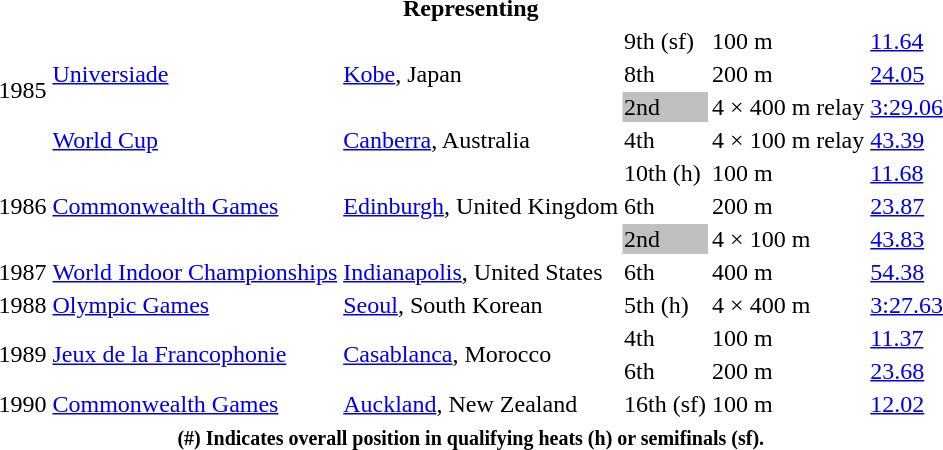<table>
<tr>
<th colspan=6>Representing </th>
</tr>
<tr>
<td rowspan=4>1985</td>
<td rowspan=3><a href='#'>Universiade</a></td>
<td rowspan=3><a href='#'>Kobe</a>, Japan</td>
<td>9th (sf)</td>
<td>100 m</td>
<td><a href='#'>11.64</a></td>
</tr>
<tr>
<td>8th</td>
<td>200 m</td>
<td><a href='#'>24.05</a></td>
</tr>
<tr>
<td bgcolor=silver>2nd</td>
<td>4 × 400 m relay</td>
<td><a href='#'>3:29.06</a></td>
</tr>
<tr>
<td><a href='#'>World Cup</a></td>
<td><a href='#'>Canberra</a>, Australia</td>
<td>4th</td>
<td>4 × 100 m relay</td>
<td><a href='#'>43.39</a></td>
</tr>
<tr>
<td rowspan=3>1986</td>
<td rowspan=3><a href='#'>Commonwealth Games</a></td>
<td rowspan=3><a href='#'>Edinburgh</a>, United Kingdom</td>
<td>10th (h)</td>
<td>100 m</td>
<td><a href='#'>11.68</a></td>
</tr>
<tr>
<td>6th</td>
<td>200 m</td>
<td><a href='#'>23.87</a></td>
</tr>
<tr>
<td bgcolor=silver>2nd</td>
<td>4 × 100 m</td>
<td><a href='#'>43.83</a></td>
</tr>
<tr>
<td>1987</td>
<td><a href='#'>World Indoor Championships</a></td>
<td><a href='#'>Indianapolis</a>, United States</td>
<td>6th</td>
<td>400 m</td>
<td><a href='#'>54.38</a></td>
</tr>
<tr>
<td>1988</td>
<td><a href='#'>Olympic Games</a></td>
<td><a href='#'>Seoul</a>, South Korean</td>
<td>5th (h)</td>
<td>4 × 400 m</td>
<td><a href='#'>3:27.63</a></td>
</tr>
<tr>
<td rowspan=2>1989</td>
<td rowspan=2><a href='#'>Jeux de la Francophonie</a></td>
<td rowspan=2><a href='#'>Casablanca</a>, Morocco</td>
<td>4th</td>
<td>100 m</td>
<td><a href='#'>11.37</a></td>
</tr>
<tr>
<td>6th</td>
<td>200 m</td>
<td><a href='#'>23.68</a></td>
</tr>
<tr>
<td>1990</td>
<td><a href='#'>Commonwealth Games</a></td>
<td><a href='#'>Auckland</a>, New Zealand</td>
<td>16th (sf)</td>
<td>100 m</td>
<td><a href='#'>12.02</a></td>
</tr>
<tr>
<th colspan=6><small><strong> (#) Indicates overall position in qualifying heats (h) or semifinals (sf).</strong></small></th>
</tr>
</table>
